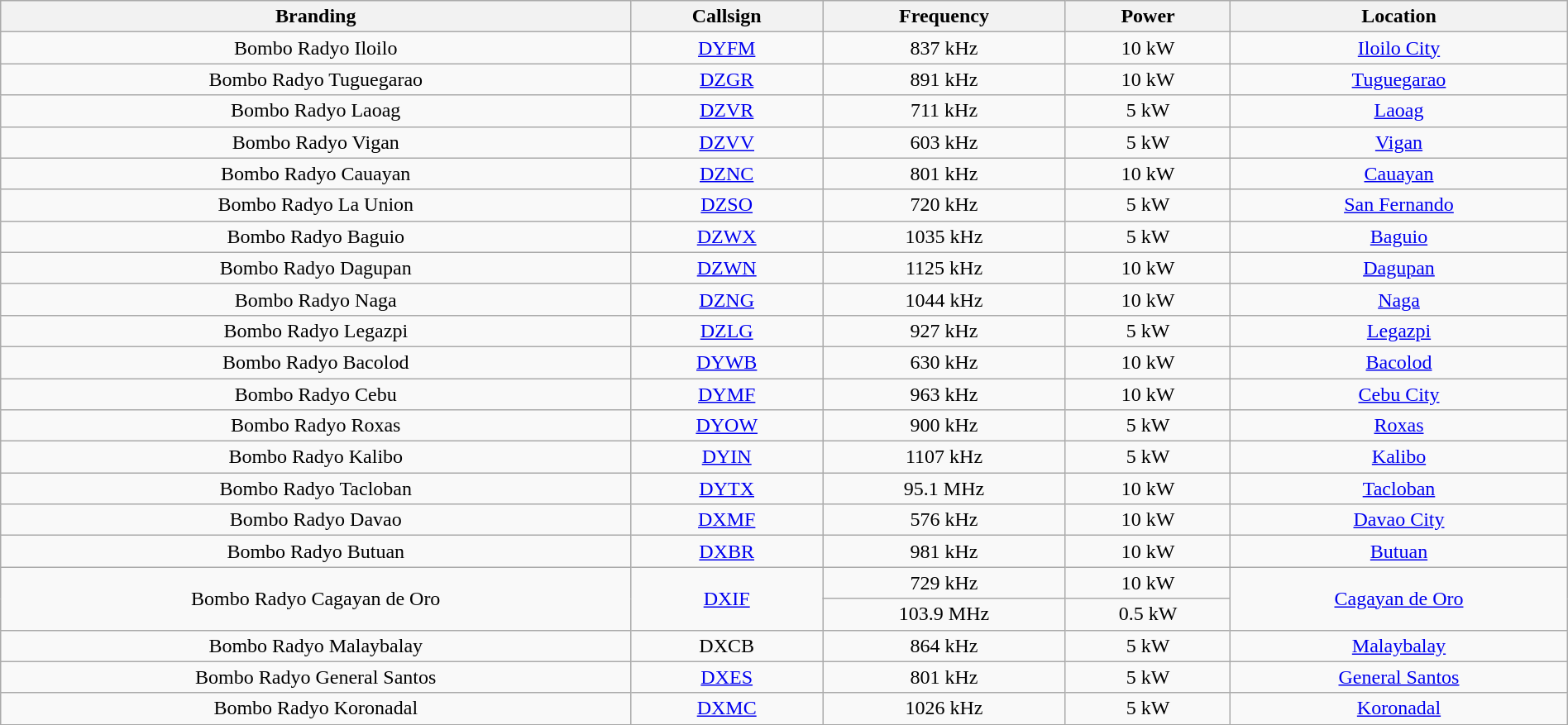<table class="wikitable" style="width:100%; text-align:center;">
<tr>
<th>Branding</th>
<th>Callsign</th>
<th>Frequency</th>
<th>Power</th>
<th>Location</th>
</tr>
<tr>
<td>Bombo Radyo Iloilo</td>
<td><a href='#'>DYFM</a></td>
<td>837 kHz</td>
<td>10 kW</td>
<td><a href='#'>Iloilo City</a></td>
</tr>
<tr>
<td>Bombo Radyo Tuguegarao</td>
<td><a href='#'>DZGR</a></td>
<td>891 kHz</td>
<td>10 kW</td>
<td><a href='#'>Tuguegarao</a></td>
</tr>
<tr>
<td>Bombo Radyo Laoag</td>
<td><a href='#'>DZVR</a></td>
<td>711 kHz</td>
<td>5 kW</td>
<td><a href='#'>Laoag</a></td>
</tr>
<tr>
<td>Bombo Radyo Vigan</td>
<td><a href='#'>DZVV</a></td>
<td>603 kHz</td>
<td>5 kW</td>
<td><a href='#'>Vigan</a></td>
</tr>
<tr>
<td>Bombo Radyo Cauayan</td>
<td><a href='#'>DZNC</a></td>
<td>801 kHz</td>
<td>10 kW</td>
<td><a href='#'>Cauayan</a></td>
</tr>
<tr>
<td>Bombo Radyo La Union</td>
<td><a href='#'>DZSO</a></td>
<td>720 kHz</td>
<td>5 kW</td>
<td><a href='#'>San Fernando</a></td>
</tr>
<tr>
<td>Bombo Radyo Baguio</td>
<td><a href='#'>DZWX</a></td>
<td>1035 kHz</td>
<td>5 kW</td>
<td><a href='#'>Baguio</a></td>
</tr>
<tr>
<td>Bombo Radyo Dagupan</td>
<td><a href='#'>DZWN</a></td>
<td>1125 kHz</td>
<td>10 kW</td>
<td><a href='#'>Dagupan</a></td>
</tr>
<tr>
<td>Bombo Radyo Naga</td>
<td><a href='#'>DZNG</a></td>
<td>1044 kHz</td>
<td>10 kW</td>
<td><a href='#'>Naga</a></td>
</tr>
<tr>
<td>Bombo Radyo Legazpi</td>
<td><a href='#'>DZLG</a></td>
<td>927 kHz</td>
<td>5 kW</td>
<td><a href='#'>Legazpi</a></td>
</tr>
<tr>
<td>Bombo Radyo Bacolod</td>
<td><a href='#'>DYWB</a></td>
<td>630 kHz</td>
<td>10 kW</td>
<td><a href='#'>Bacolod</a></td>
</tr>
<tr>
<td>Bombo Radyo Cebu</td>
<td><a href='#'>DYMF</a></td>
<td>963 kHz</td>
<td>10 kW</td>
<td><a href='#'>Cebu City</a></td>
</tr>
<tr>
<td>Bombo Radyo Roxas</td>
<td><a href='#'>DYOW</a></td>
<td>900 kHz</td>
<td>5 kW</td>
<td><a href='#'>Roxas</a></td>
</tr>
<tr>
<td>Bombo Radyo Kalibo</td>
<td><a href='#'>DYIN</a></td>
<td>1107 kHz</td>
<td>5 kW</td>
<td><a href='#'>Kalibo</a></td>
</tr>
<tr>
<td>Bombo Radyo Tacloban</td>
<td><a href='#'>DYTX</a></td>
<td>95.1 MHz</td>
<td>10 kW</td>
<td><a href='#'>Tacloban</a></td>
</tr>
<tr>
<td>Bombo Radyo Davao</td>
<td><a href='#'>DXMF</a></td>
<td>576 kHz</td>
<td>10 kW</td>
<td><a href='#'>Davao City</a></td>
</tr>
<tr>
<td>Bombo Radyo Butuan</td>
<td><a href='#'>DXBR</a></td>
<td>981 kHz</td>
<td>10 kW</td>
<td><a href='#'>Butuan</a></td>
</tr>
<tr>
<td rowspan = 2>Bombo Radyo Cagayan de Oro</td>
<td rowspan = 2><a href='#'>DXIF</a></td>
<td>729 kHz</td>
<td>10 kW</td>
<td rowspan = 2><a href='#'>Cagayan de Oro</a></td>
</tr>
<tr>
<td>103.9 MHz</td>
<td>0.5 kW</td>
</tr>
<tr>
<td>Bombo Radyo Malaybalay</td>
<td>DXCB</td>
<td>864 kHz</td>
<td>5 kW</td>
<td><a href='#'>Malaybalay</a></td>
</tr>
<tr>
<td>Bombo Radyo General Santos</td>
<td><a href='#'>DXES</a></td>
<td>801 kHz</td>
<td>5 kW</td>
<td><a href='#'>General Santos</a></td>
</tr>
<tr>
<td>Bombo Radyo Koronadal</td>
<td><a href='#'>DXMC</a></td>
<td>1026 kHz</td>
<td>5 kW</td>
<td><a href='#'>Koronadal</a></td>
</tr>
<tr>
</tr>
</table>
